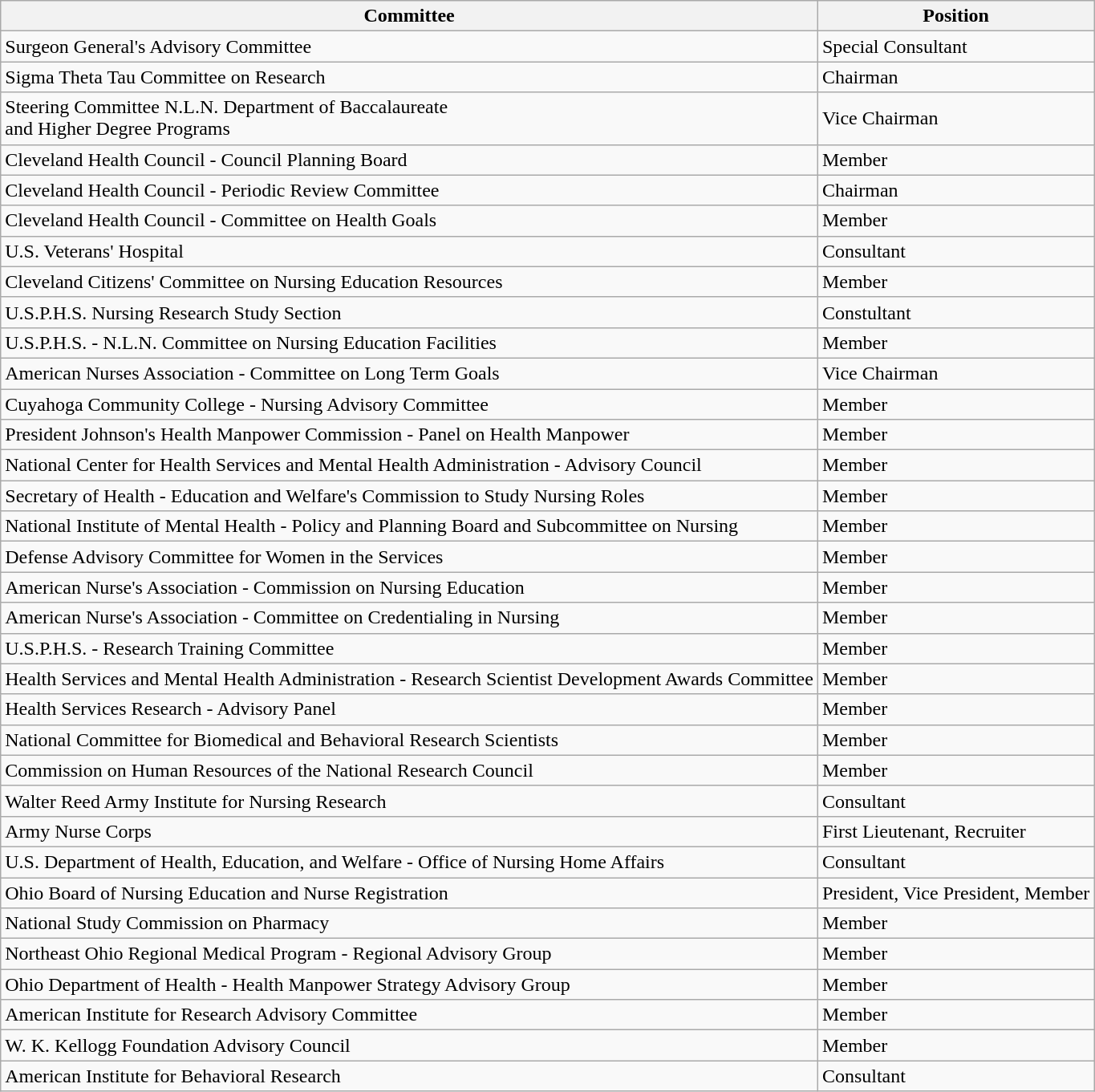<table class="wikitable">
<tr>
<th>Committee</th>
<th>Position</th>
</tr>
<tr>
<td>Surgeon General's Advisory Committee</td>
<td>Special Consultant</td>
</tr>
<tr>
<td>Sigma Theta Tau Committee on Research</td>
<td>Chairman</td>
</tr>
<tr>
<td>Steering Committee N.L.N. Department of Baccalaureate<br>and Higher Degree Programs</td>
<td>Vice Chairman</td>
</tr>
<tr>
<td>Cleveland Health Council - Council Planning Board</td>
<td>Member</td>
</tr>
<tr>
<td>Cleveland Health Council - Periodic Review Committee</td>
<td>Chairman</td>
</tr>
<tr>
<td>Cleveland Health Council - Committee on Health Goals</td>
<td>Member</td>
</tr>
<tr>
<td>U.S. Veterans' Hospital</td>
<td>Consultant</td>
</tr>
<tr>
<td>Cleveland Citizens' Committee on Nursing Education Resources</td>
<td>Member</td>
</tr>
<tr>
<td>U.S.P.H.S. Nursing Research Study Section</td>
<td>Constultant</td>
</tr>
<tr>
<td>U.S.P.H.S. - N.L.N. Committee on Nursing Education Facilities</td>
<td>Member</td>
</tr>
<tr>
<td>American Nurses Association - Committee on Long Term Goals</td>
<td>Vice Chairman</td>
</tr>
<tr>
<td>Cuyahoga Community College - Nursing Advisory Committee</td>
<td>Member</td>
</tr>
<tr>
<td>President Johnson's Health Manpower Commission - Panel on Health Manpower</td>
<td>Member</td>
</tr>
<tr>
<td>National Center for Health Services and Mental Health Administration - Advisory Council</td>
<td>Member</td>
</tr>
<tr>
<td>Secretary of Health - Education and Welfare's Commission to Study Nursing Roles</td>
<td>Member</td>
</tr>
<tr>
<td>National Institute of Mental Health - Policy and Planning Board and Subcommittee on Nursing</td>
<td>Member</td>
</tr>
<tr>
<td>Defense Advisory Committee for Women in the Services</td>
<td>Member</td>
</tr>
<tr>
<td>American Nurse's Association - Commission on Nursing Education</td>
<td>Member</td>
</tr>
<tr>
<td>American Nurse's Association - Committee on Credentialing in Nursing</td>
<td>Member</td>
</tr>
<tr>
<td>U.S.P.H.S. - Research Training Committee</td>
<td>Member</td>
</tr>
<tr>
<td>Health Services and Mental Health Administration - Research Scientist Development Awards Committee</td>
<td>Member</td>
</tr>
<tr>
<td>Health Services Research - Advisory Panel</td>
<td>Member</td>
</tr>
<tr>
<td>National Committee for Biomedical and Behavioral Research Scientists</td>
<td>Member</td>
</tr>
<tr>
<td>Commission on Human Resources of the National Research Council</td>
<td>Member</td>
</tr>
<tr>
<td>Walter Reed Army Institute for Nursing Research</td>
<td>Consultant</td>
</tr>
<tr>
<td>Army Nurse Corps</td>
<td>First Lieutenant, Recruiter</td>
</tr>
<tr>
<td>U.S. Department of Health, Education, and Welfare - Office of Nursing Home Affairs</td>
<td>Consultant</td>
</tr>
<tr>
<td>Ohio Board of Nursing Education and Nurse Registration</td>
<td>President, Vice President, Member</td>
</tr>
<tr>
<td>National Study Commission on Pharmacy</td>
<td>Member</td>
</tr>
<tr>
<td>Northeast Ohio Regional Medical Program - Regional Advisory Group</td>
<td>Member</td>
</tr>
<tr>
<td>Ohio Department of Health - Health Manpower Strategy Advisory Group</td>
<td>Member</td>
</tr>
<tr>
<td>American Institute for Research Advisory Committee</td>
<td>Member</td>
</tr>
<tr>
<td>W. K. Kellogg Foundation Advisory Council</td>
<td>Member</td>
</tr>
<tr>
<td>American Institute for Behavioral Research</td>
<td>Consultant</td>
</tr>
</table>
